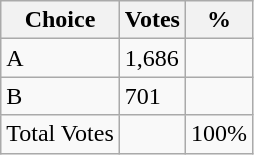<table class="wikitable">
<tr>
<th>Choice</th>
<th>Votes</th>
<th>%</th>
</tr>
<tr>
<td>A</td>
<td>1,686</td>
<td></td>
</tr>
<tr>
<td>B</td>
<td>701</td>
<td></td>
</tr>
<tr>
<td>Total Votes</td>
<td></td>
<td>100%</td>
</tr>
</table>
